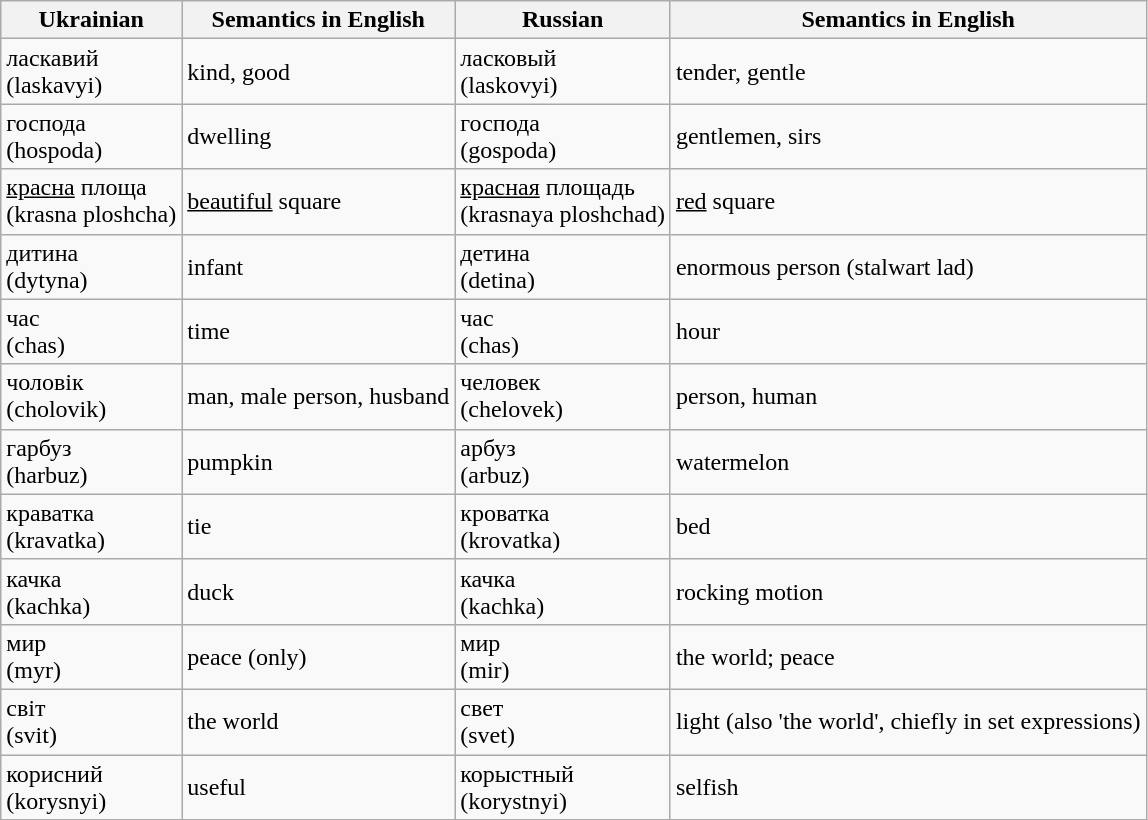<table class="wikitable">
<tr>
<th>Ukrainian</th>
<th>Semantics in English</th>
<th>Russian</th>
<th>Semantics in English</th>
</tr>
<tr>
<td>ласкавий<br>(laskavyi)</td>
<td>kind, good</td>
<td>ласковый<br>(laskovyi)</td>
<td>tender, gentle</td>
</tr>
<tr>
<td>господа<br>(hospoda)</td>
<td>dwelling</td>
<td>господа<br>(gospoda)</td>
<td>gentlemen, sirs</td>
</tr>
<tr>
<td><u>красна</u> площа<br>(krasna ploshcha)</td>
<td><u>beautiful</u> square</td>
<td><u>красная</u> площадь<br>(krasnaya ploshchad)</td>
<td><u>red</u> square</td>
</tr>
<tr>
<td>дитина<br>(dytyna)</td>
<td>infant</td>
<td>детина<br>(detina)</td>
<td>enormous person (stalwart lad)</td>
</tr>
<tr>
<td>час<br>(chas)</td>
<td>time</td>
<td>час<br>(chas)</td>
<td>hour</td>
</tr>
<tr>
<td>чоловік<br>(cholovik)</td>
<td>man, male person, husband</td>
<td>человек<br>(chelovek)</td>
<td>person, human</td>
</tr>
<tr>
<td>гарбуз<br>(harbuz)</td>
<td>pumpkin</td>
<td>арбуз<br>(arbuz)</td>
<td>watermelon</td>
</tr>
<tr>
<td>краватка<br>(kravatka)</td>
<td>tie</td>
<td>кроватка<br>(krovatka)</td>
<td>bed</td>
</tr>
<tr>
<td>качка<br>(kachka)</td>
<td>duck</td>
<td>качка<br>(kachka)</td>
<td>rocking motion</td>
</tr>
<tr>
<td>мир<br>(myr)</td>
<td>peace (only)</td>
<td>мир<br>(mir)</td>
<td>the world; peace</td>
</tr>
<tr>
<td>світ<br>(svit)</td>
<td>the world</td>
<td>свет<br>(svet)</td>
<td>light (also 'the world', chiefly in set expressions)</td>
</tr>
<tr>
<td>корисний<br>(korysnyi)</td>
<td>useful</td>
<td>корыстный<br>(korystnyi)</td>
<td>selfish</td>
</tr>
</table>
